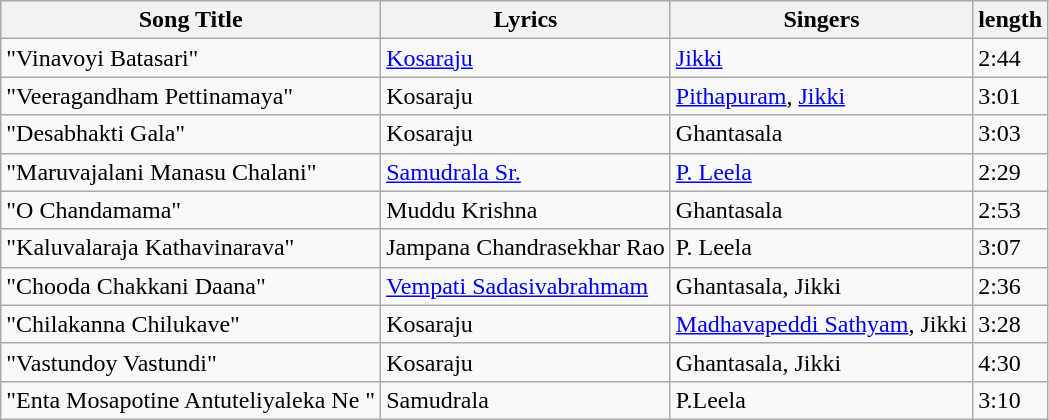<table class="wikitable">
<tr>
<th>Song Title</th>
<th>Lyrics</th>
<th>Singers</th>
<th>length</th>
</tr>
<tr>
<td>"Vinavoyi Batasari"</td>
<td><a href='#'>Kosaraju</a></td>
<td><a href='#'>Jikki</a></td>
<td>2:44</td>
</tr>
<tr>
<td>"Veeragandham Pettinamaya"</td>
<td>Kosaraju</td>
<td><a href='#'>Pithapuram</a>, <a href='#'>Jikki</a></td>
<td>3:01</td>
</tr>
<tr>
<td>"Desabhakti Gala"</td>
<td>Kosaraju</td>
<td>Ghantasala</td>
<td>3:03</td>
</tr>
<tr>
<td>"Maruvajalani Manasu Chalani"</td>
<td><a href='#'>Samudrala Sr.</a></td>
<td><a href='#'>P. Leela</a></td>
<td>2:29</td>
</tr>
<tr>
<td>"O Chandamama"</td>
<td>Muddu Krishna</td>
<td>Ghantasala</td>
<td>2:53</td>
</tr>
<tr>
<td>"Kaluvalaraja Kathavinarava"</td>
<td>Jampana Chandrasekhar Rao</td>
<td>P. Leela</td>
<td>3:07</td>
</tr>
<tr>
<td>"Chooda Chakkani Daana"</td>
<td><a href='#'>Vempati Sadasivabrahmam</a></td>
<td>Ghantasala, Jikki</td>
<td>2:36</td>
</tr>
<tr>
<td>"Chilakanna Chilukave"</td>
<td>Kosaraju</td>
<td><a href='#'>Madhavapeddi Sathyam</a>, Jikki</td>
<td>3:28</td>
</tr>
<tr>
<td>"Vastundoy Vastundi"</td>
<td>Kosaraju</td>
<td>Ghantasala, Jikki</td>
<td>4:30</td>
</tr>
<tr>
<td>"Enta Mosapotine Antuteliyaleka Ne "</td>
<td>Samudrala</td>
<td>P.Leela</td>
<td>3:10</td>
</tr>
</table>
